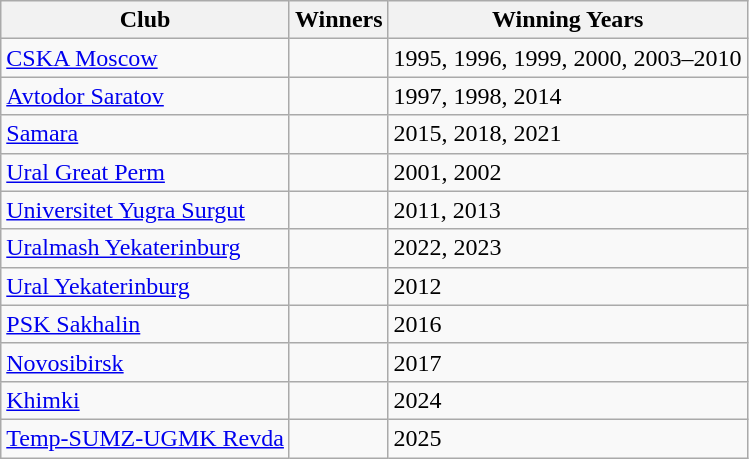<table class="wikitable">
<tr>
<th>Club</th>
<th>Winners</th>
<th>Winning Years</th>
</tr>
<tr>
<td><a href='#'>CSKA Moscow</a></td>
<td></td>
<td>1995, 1996, 1999, 2000, 2003–2010</td>
</tr>
<tr>
<td><a href='#'>Avtodor Saratov</a></td>
<td></td>
<td>1997, 1998, 2014</td>
</tr>
<tr>
<td><a href='#'>Samara</a></td>
<td></td>
<td>2015, 2018, 2021</td>
</tr>
<tr>
<td><a href='#'>Ural Great Perm</a></td>
<td></td>
<td>2001, 2002</td>
</tr>
<tr>
<td><a href='#'>Universitet Yugra Surgut</a></td>
<td></td>
<td>2011, 2013</td>
</tr>
<tr>
<td><a href='#'>Uralmash Yekaterinburg</a></td>
<td></td>
<td>2022, 2023</td>
</tr>
<tr>
<td><a href='#'>Ural Yekaterinburg</a></td>
<td></td>
<td>2012</td>
</tr>
<tr>
<td><a href='#'>PSK Sakhalin</a></td>
<td></td>
<td>2016</td>
</tr>
<tr>
<td><a href='#'>Novosibirsk</a></td>
<td></td>
<td>2017</td>
</tr>
<tr>
<td><a href='#'>Khimki</a></td>
<td></td>
<td>2024</td>
</tr>
<tr>
<td><a href='#'>Temp-SUMZ-UGMK Revda</a></td>
<td></td>
<td>2025</td>
</tr>
</table>
